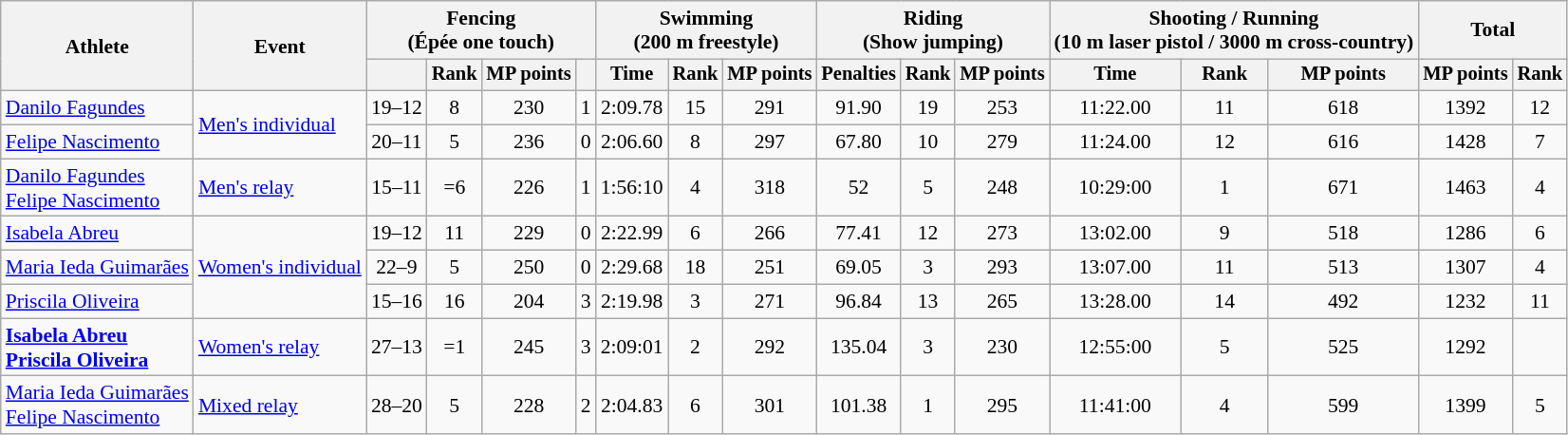<table class=wikitable style=font-size:90%;text-align:center>
<tr>
<th rowspan=2>Athlete</th>
<th rowspan=2>Event</th>
<th colspan=4>Fencing<br><span>(Épée one touch)</span></th>
<th colspan=3>Swimming<br><span>(200 m freestyle)</span></th>
<th colspan=3>Riding<br><span>(Show jumping)</span></th>
<th colspan=3>Shooting / Running<br><span>(10 m laser pistol / 3000 m cross-country)</span></th>
<th colspan=2>Total</th>
</tr>
<tr style=font-size:95%>
<th></th>
<th>Rank</th>
<th>MP points</th>
<th></th>
<th>Time</th>
<th>Rank</th>
<th>MP points</th>
<th>Penalties</th>
<th>Rank</th>
<th>MP points</th>
<th>Time</th>
<th>Rank</th>
<th>MP points</th>
<th>MP points</th>
<th>Rank</th>
</tr>
<tr>
<td align=left><a href='#'>Danilo Fagundes</a></td>
<td align=left rowspan=2><a href='#'>Men's individual</a></td>
<td>19–12</td>
<td>8</td>
<td>230</td>
<td>1</td>
<td>2:09.78</td>
<td>15</td>
<td>291</td>
<td>91.90</td>
<td>19</td>
<td>253</td>
<td>11:22.00</td>
<td>11</td>
<td>618</td>
<td>1392</td>
<td>12</td>
</tr>
<tr>
<td align=left><a href='#'>Felipe Nascimento</a></td>
<td>20–11</td>
<td>5</td>
<td>236</td>
<td>0</td>
<td>2:06.60</td>
<td>8</td>
<td>297</td>
<td>67.80</td>
<td>10</td>
<td>279</td>
<td>11:24.00</td>
<td>12</td>
<td>616</td>
<td>1428</td>
<td>7</td>
</tr>
<tr>
<td align=left><a href='#'>Danilo Fagundes</a><br><a href='#'>Felipe Nascimento</a></td>
<td align=left><a href='#'>Men's relay</a></td>
<td>15–11</td>
<td>=6</td>
<td>226</td>
<td>1</td>
<td>1:56:10</td>
<td>4</td>
<td>318</td>
<td>52</td>
<td>5</td>
<td>248</td>
<td>10:29:00</td>
<td>1</td>
<td>671</td>
<td>1463</td>
<td>4</td>
</tr>
<tr>
<td align=left><a href='#'>Isabela Abreu</a></td>
<td align=left rowspan=3><a href='#'>Women's individual</a></td>
<td>19–12</td>
<td>11</td>
<td>229</td>
<td>0</td>
<td>2:22.99</td>
<td>6</td>
<td>266</td>
<td>77.41</td>
<td>12</td>
<td>273</td>
<td>13:02.00</td>
<td>9</td>
<td>518</td>
<td>1286</td>
<td>6</td>
</tr>
<tr>
<td align=left><a href='#'>Maria Ieda Guimarães</a></td>
<td>22–9</td>
<td>5</td>
<td>250</td>
<td>0</td>
<td>2:29.68</td>
<td>18</td>
<td>251</td>
<td>69.05</td>
<td>3</td>
<td>293</td>
<td>13:07.00</td>
<td>11</td>
<td>513</td>
<td>1307</td>
<td>4</td>
</tr>
<tr>
<td align=left><a href='#'>Priscila Oliveira</a></td>
<td>15–16</td>
<td>16</td>
<td>204</td>
<td>3</td>
<td>2:19.98</td>
<td>3</td>
<td>271</td>
<td>96.84</td>
<td>13</td>
<td>265</td>
<td>13:28.00</td>
<td>14</td>
<td>492</td>
<td>1232</td>
<td>11</td>
</tr>
<tr>
<td align=left><strong><a href='#'>Isabela Abreu</a></strong><br><strong><a href='#'>Priscila Oliveira</a></strong></td>
<td align=left><a href='#'>Women's relay</a></td>
<td>27–13</td>
<td>=1</td>
<td>245</td>
<td>3</td>
<td>2:09:01</td>
<td>2</td>
<td>292</td>
<td>135.04</td>
<td>3</td>
<td>230</td>
<td>12:55:00</td>
<td>5</td>
<td>525</td>
<td>1292</td>
<td></td>
</tr>
<tr>
<td align=left><a href='#'>Maria Ieda Guimarães</a><br><a href='#'>Felipe Nascimento</a></td>
<td align=left><a href='#'>Mixed relay</a></td>
<td>28–20</td>
<td>5</td>
<td>228</td>
<td>2</td>
<td>2:04.83</td>
<td>6</td>
<td>301</td>
<td>101.38</td>
<td>1</td>
<td>295</td>
<td>11:41:00</td>
<td>4</td>
<td>599</td>
<td>1399</td>
<td>5</td>
</tr>
</table>
